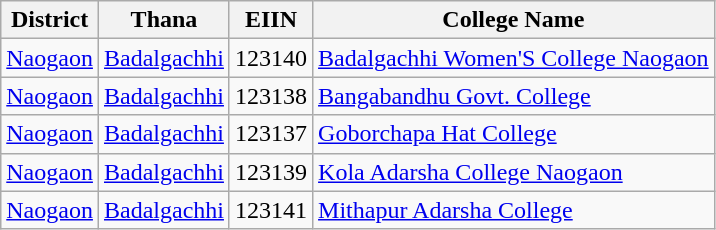<table class="wikitable">
<tr>
<th style="text-align: center;">District</th>
<th style="text-align: center;">Thana</th>
<th style="text-align: center;">EIIN</th>
<th style="text-align: center;">College Name</th>
</tr>
<tr>
<td style="text-align: center;"><a href='#'>Naogaon</a></td>
<td style="text-align: center;"><a href='#'>Badalgachhi</a></td>
<td style="text-align: center;">123140</td>
<td><a href='#'>Badalgachhi Women'S College Naogaon</a></td>
</tr>
<tr>
<td style="text-align: center;"><a href='#'>Naogaon</a></td>
<td style="text-align: center;"><a href='#'>Badalgachhi</a></td>
<td style="text-align: center;">123138</td>
<td><a href='#'>Bangabandhu Govt. College</a></td>
</tr>
<tr>
<td style="text-align: center;"><a href='#'>Naogaon</a></td>
<td style="text-align: center;"><a href='#'>Badalgachhi</a></td>
<td style="text-align: center;">123137</td>
<td><a href='#'>Goborchapa Hat College</a></td>
</tr>
<tr>
<td style="text-align: center;"><a href='#'>Naogaon</a></td>
<td style="text-align: center;"><a href='#'>Badalgachhi</a></td>
<td style="text-align: center;">123139</td>
<td><a href='#'>Kola Adarsha College Naogaon</a></td>
</tr>
<tr>
<td style="text-align: center;"><a href='#'>Naogaon</a></td>
<td style="text-align: center;"><a href='#'>Badalgachhi</a></td>
<td style="text-align: center;">123141</td>
<td><a href='#'>Mithapur Adarsha College</a></td>
</tr>
</table>
